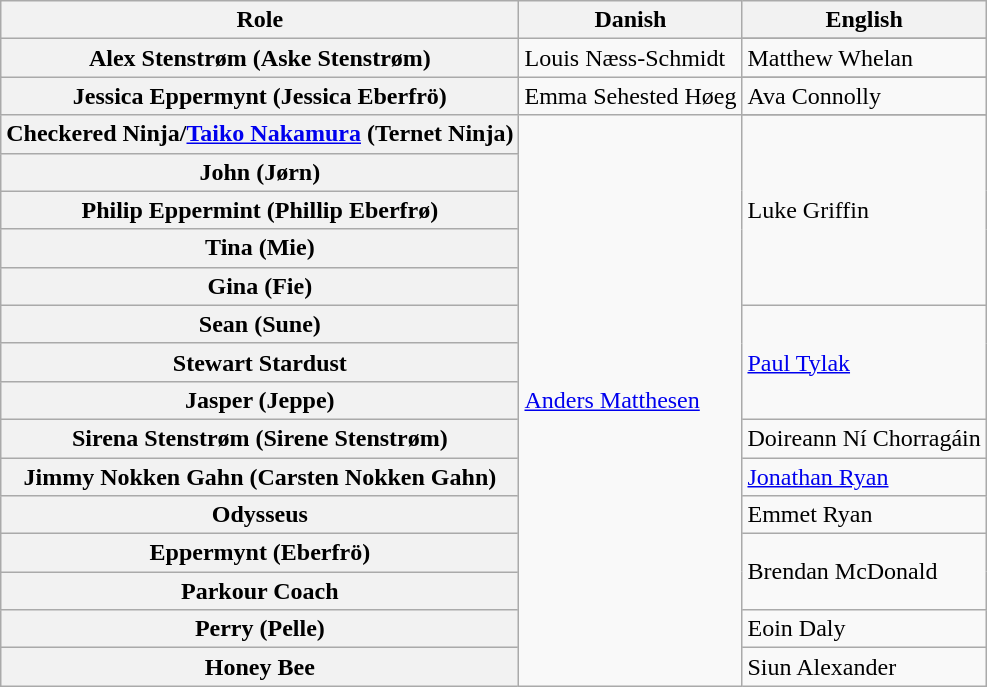<table class="wikitable mw-collapsible">
<tr>
<th>Role</th>
<th>Danish</th>
<th>English</th>
</tr>
<tr>
<th rowspan="2">Alex Stenstrøm (Aske Stenstrøm)</th>
<td rowspan="2">Louis Næss-Schmidt</td>
</tr>
<tr>
<td>Matthew Whelan</td>
</tr>
<tr>
<th rowspan="2">Jessica Eppermynt (Jessica Eberfrö)</th>
<td rowspan="2">Emma Sehested Høeg</td>
</tr>
<tr>
<td>Ava Connolly</td>
</tr>
<tr>
<th rowspan="2">Checkered Ninja/<a href='#'>Taiko Nakamura</a>  (Ternet Ninja)</th>
<td rowspan="16"><a href='#'>Anders Matthesen</a></td>
</tr>
<tr>
<td rowspan="5">Luke Griffin</td>
</tr>
<tr>
<th>John (Jørn)</th>
</tr>
<tr>
<th>Philip Eppermint (Phillip Eberfrø)</th>
</tr>
<tr>
<th>Tina (Mie)</th>
</tr>
<tr>
<th>Gina (Fie)</th>
</tr>
<tr>
<th>Sean (Sune)</th>
<td rowspan="3"><a href='#'>Paul Tylak</a></td>
</tr>
<tr>
<th>Stewart Stardust</th>
</tr>
<tr>
<th>Jasper (Jeppe)</th>
</tr>
<tr>
<th>Sirena Stenstrøm (Sirene Stenstrøm)</th>
<td>Doireann Ní Chorragáin</td>
</tr>
<tr>
<th>Jimmy Nokken Gahn (Carsten Nokken Gahn)</th>
<td><a href='#'>Jonathan Ryan</a></td>
</tr>
<tr>
<th>Odysseus</th>
<td>Emmet Ryan</td>
</tr>
<tr>
<th>Eppermynt (Eberfrö)</th>
<td rowspan="2">Brendan McDonald</td>
</tr>
<tr>
<th>Parkour Coach</th>
</tr>
<tr>
<th>Perry (Pelle)</th>
<td>Eoin Daly</td>
</tr>
<tr>
<th>Honey Bee</th>
<td>Siun Alexander</td>
</tr>
</table>
